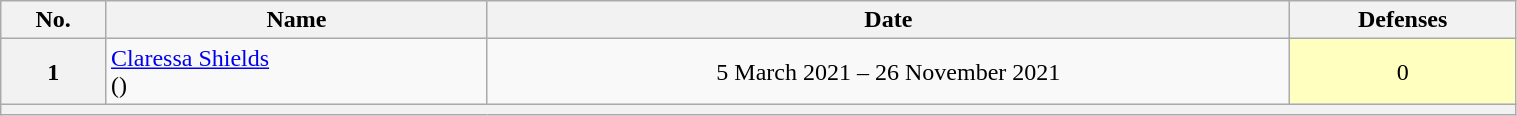<table class="wikitable sortable" style="width:80%;">
<tr>
<th>No.</th>
<th>Name</th>
<th>Date</th>
<th>Defenses</th>
</tr>
<tr align=center>
<th>1</th>
<td align=left><a href='#'>Claressa Shields</a><br>()</td>
<td>5 March 2021 – 26 November 2021</td>
<td style="background:#ffffbf;">0</td>
</tr>
<tr>
<th colspan=4></th>
</tr>
</table>
